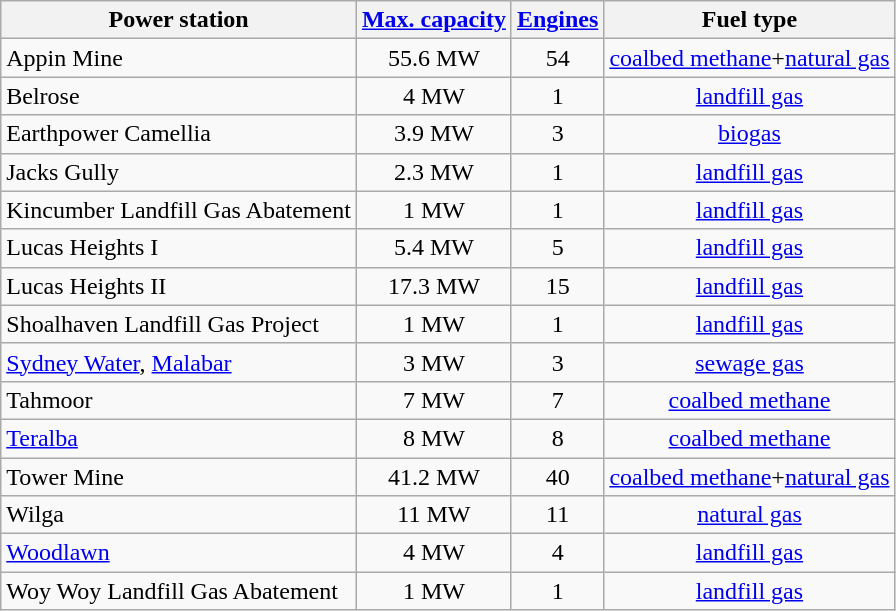<table class="wikitable sortable" style="text-align: center">
<tr>
<th>Power station</th>
<th data-sort-type="number"><a href='#'>Max. capacity</a></th>
<th><a href='#'>Engines</a></th>
<th>Fuel type</th>
</tr>
<tr>
<td align="left">Appin Mine</td>
<td>55.6 MW</td>
<td>54</td>
<td><a href='#'>coalbed methane</a>+<a href='#'>natural gas</a></td>
</tr>
<tr>
<td align="left">Belrose</td>
<td>4 MW</td>
<td>1</td>
<td><a href='#'>landfill gas</a></td>
</tr>
<tr>
<td align="left">Earthpower Camellia</td>
<td>3.9 MW</td>
<td>3</td>
<td><a href='#'>biogas</a></td>
</tr>
<tr>
<td align="left">Jacks Gully</td>
<td>2.3 MW</td>
<td>1</td>
<td><a href='#'>landfill gas</a></td>
</tr>
<tr>
<td align="left">Kincumber Landfill Gas Abatement</td>
<td>1 MW</td>
<td>1</td>
<td><a href='#'>landfill gas</a></td>
</tr>
<tr>
<td align="left">Lucas Heights I</td>
<td>5.4 MW</td>
<td>5</td>
<td><a href='#'>landfill gas</a></td>
</tr>
<tr>
<td align="left">Lucas Heights II</td>
<td>17.3 MW</td>
<td>15</td>
<td><a href='#'>landfill gas</a></td>
</tr>
<tr>
<td align="left">Shoalhaven Landfill Gas Project</td>
<td>1 MW</td>
<td>1</td>
<td><a href='#'>landfill gas</a></td>
</tr>
<tr>
<td align="left"><a href='#'>Sydney Water</a>, <a href='#'>Malabar</a></td>
<td>3 MW</td>
<td>3</td>
<td><a href='#'>sewage gas</a></td>
</tr>
<tr>
<td align="left">Tahmoor</td>
<td>7 MW</td>
<td>7</td>
<td><a href='#'>coalbed methane</a></td>
</tr>
<tr>
<td align="left"><a href='#'>Teralba</a></td>
<td>8 MW</td>
<td>8</td>
<td><a href='#'>coalbed methane</a></td>
</tr>
<tr>
<td align="left">Tower Mine</td>
<td>41.2 MW</td>
<td>40</td>
<td><a href='#'>coalbed methane</a>+<a href='#'>natural gas</a></td>
</tr>
<tr>
<td align="left">Wilga</td>
<td>11 MW</td>
<td>11</td>
<td><a href='#'>natural gas</a></td>
</tr>
<tr>
<td align="left"><a href='#'>Woodlawn</a></td>
<td>4 MW</td>
<td>4</td>
<td><a href='#'>landfill gas</a></td>
</tr>
<tr>
<td align="left">Woy Woy Landfill Gas Abatement </td>
<td>1 MW</td>
<td>1</td>
<td><a href='#'>landfill gas</a></td>
</tr>
</table>
